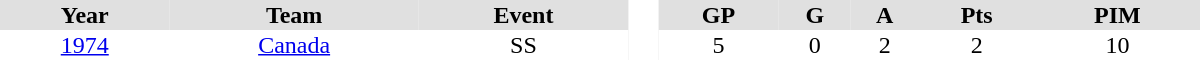<table border="0" cellpadding="1" cellspacing="0" style="text-align:center; width:50em">
<tr ALIGN="center" bgcolor="#e0e0e0">
<th>Year</th>
<th>Team</th>
<th>Event</th>
<th rowspan="99" bgcolor="#ffffff"> </th>
<th>GP</th>
<th>G</th>
<th>A</th>
<th>Pts</th>
<th>PIM</th>
</tr>
<tr>
<td><a href='#'>1974</a></td>
<td><a href='#'>Canada</a></td>
<td>SS</td>
<td>5</td>
<td>0</td>
<td>2</td>
<td>2</td>
<td>10</td>
</tr>
</table>
